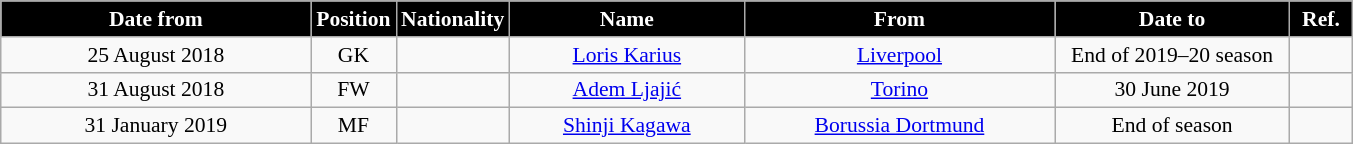<table class="wikitable" style="text-align:center; font-size:90%; ">
<tr>
<th style="background:#000000; color:white; width:200px;">Date from</th>
<th style="background:#000000; color:white; width:50px;">Position</th>
<th style="background:#000000; color:white; width:50px;">Nationality</th>
<th style="background:#000000; color:white; width:150px;">Name</th>
<th style="background:#000000; color:white; width:200px;">From</th>
<th style="background:#000000; color:white; width:150px;">Date to</th>
<th style="background:#000000; color:white; width:35px;">Ref.</th>
</tr>
<tr>
<td>25 August 2018</td>
<td>GK</td>
<td></td>
<td><a href='#'>Loris Karius</a></td>
<td><a href='#'>Liverpool</a></td>
<td>End of 2019–20 season</td>
<td></td>
</tr>
<tr>
<td>31 August 2018</td>
<td>FW</td>
<td></td>
<td><a href='#'>Adem Ljajić</a></td>
<td><a href='#'>Torino</a></td>
<td>30 June 2019</td>
<td></td>
</tr>
<tr>
<td>31 January 2019</td>
<td>MF</td>
<td></td>
<td><a href='#'>Shinji Kagawa</a></td>
<td><a href='#'>Borussia Dortmund</a></td>
<td>End of season</td>
<td></td>
</tr>
</table>
